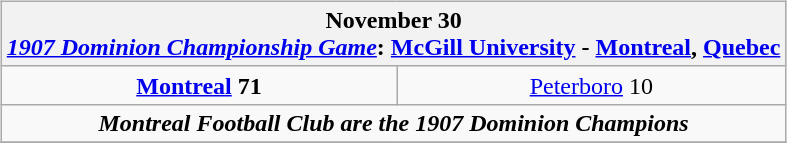<table cellspacing="10">
<tr>
<td valign="top"><br><table class="wikitable">
<tr>
<th bgcolor="#DDDDDD" colspan="4">November 30<br><a href='#'><em>1907 Dominion Championship Game</em></a>: <a href='#'>McGill University</a> - <a href='#'>Montreal</a>, <a href='#'>Quebec</a></th>
</tr>
<tr>
<td align="center"><strong><a href='#'>Montreal</a> 71</strong></td>
<td align="center"><a href='#'>Peterboro</a> 10</td>
</tr>
<tr>
<td align="center" colspan="4"><strong><em>Montreal Football Club are the 1907 Dominion Champions</em></strong></td>
</tr>
<tr>
</tr>
</table>
</td>
</tr>
</table>
